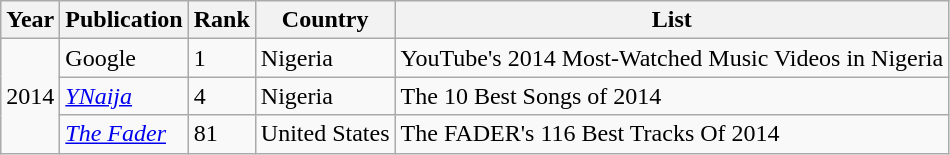<table class="wikitable">
<tr>
<th>Year</th>
<th>Publication</th>
<th>Rank</th>
<th>Country</th>
<th>List</th>
</tr>
<tr>
<td rowspan="3">2014</td>
<td>Google</td>
<td>1</td>
<td>Nigeria</td>
<td>YouTube's 2014 Most-Watched Music Videos in Nigeria</td>
</tr>
<tr>
<td><em><a href='#'>YNaija</a></em></td>
<td>4</td>
<td>Nigeria</td>
<td>The 10 Best Songs of 2014</td>
</tr>
<tr>
<td><em><a href='#'>The Fader</a></em></td>
<td>81</td>
<td>United States</td>
<td>The FADER's 116 Best Tracks Of 2014</td>
</tr>
</table>
